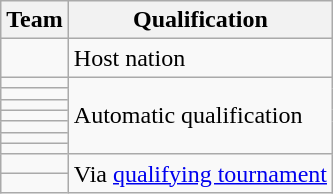<table class="wikitable sortable">
<tr>
<th>Team</th>
<th>Qualification</th>
</tr>
<tr>
<td></td>
<td>Host nation</td>
</tr>
<tr>
<td></td>
<td rowspan=7>Automatic qualification</td>
</tr>
<tr>
<td></td>
</tr>
<tr>
<td></td>
</tr>
<tr>
<td></td>
</tr>
<tr>
<td></td>
</tr>
<tr>
<td></td>
</tr>
<tr>
<td></td>
</tr>
<tr>
<td></td>
<td rowspan=2>Via <a href='#'>qualifying tournament</a></td>
</tr>
<tr>
<td></td>
</tr>
</table>
